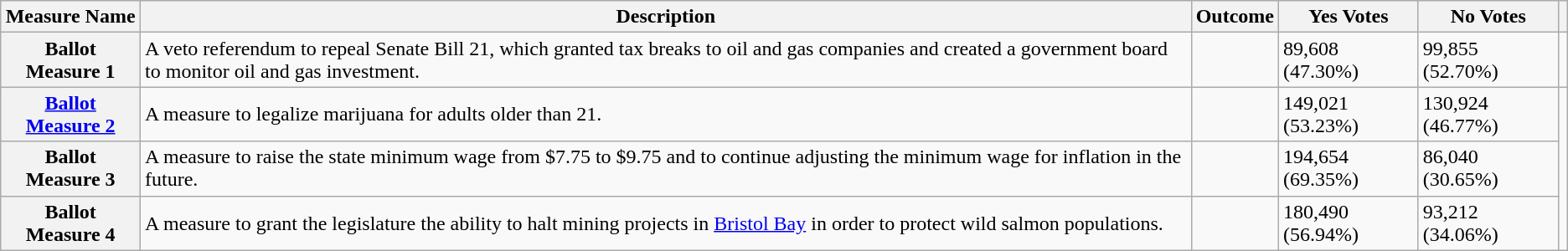<table class="wikitable sortable plainrowheaders">
<tr>
<th scope=col>Measure Name</th>
<th scope=col>Description</th>
<th scope=col>Outcome</th>
<th scope=col>Yes Votes</th>
<th scope=col>No Votes</th>
<th scope=col></th>
</tr>
<tr>
<th scope=row>Ballot Measure 1</th>
<td>A veto referendum to repeal Senate Bill 21, which granted tax breaks to oil and gas companies and created a government board to monitor oil and gas investment.</td>
<td></td>
<td>89,608 (47.30%)</td>
<td>99,855 (52.70%)</td>
<td></td>
</tr>
<tr>
<th scope=row><a href='#'>Ballot Measure 2</a></th>
<td>A measure to legalize marijuana for adults older than 21.</td>
<td></td>
<td>149,021 (53.23%)</td>
<td>130,924 (46.77%)</td>
<td rowspan=3></td>
</tr>
<tr>
<th scope=row>Ballot Measure 3</th>
<td>A measure to raise the state minimum wage from $7.75 to $9.75 and to continue adjusting the minimum wage for inflation in the future.</td>
<td></td>
<td>194,654 (69.35%)</td>
<td>86,040 (30.65%)</td>
</tr>
<tr>
<th scope=row>Ballot Measure 4</th>
<td>A measure to grant the legislature the ability to halt mining projects in <a href='#'>Bristol Bay</a> in order to protect wild salmon populations.</td>
<td></td>
<td>180,490 (56.94%)</td>
<td>93,212 (34.06%)</td>
</tr>
</table>
